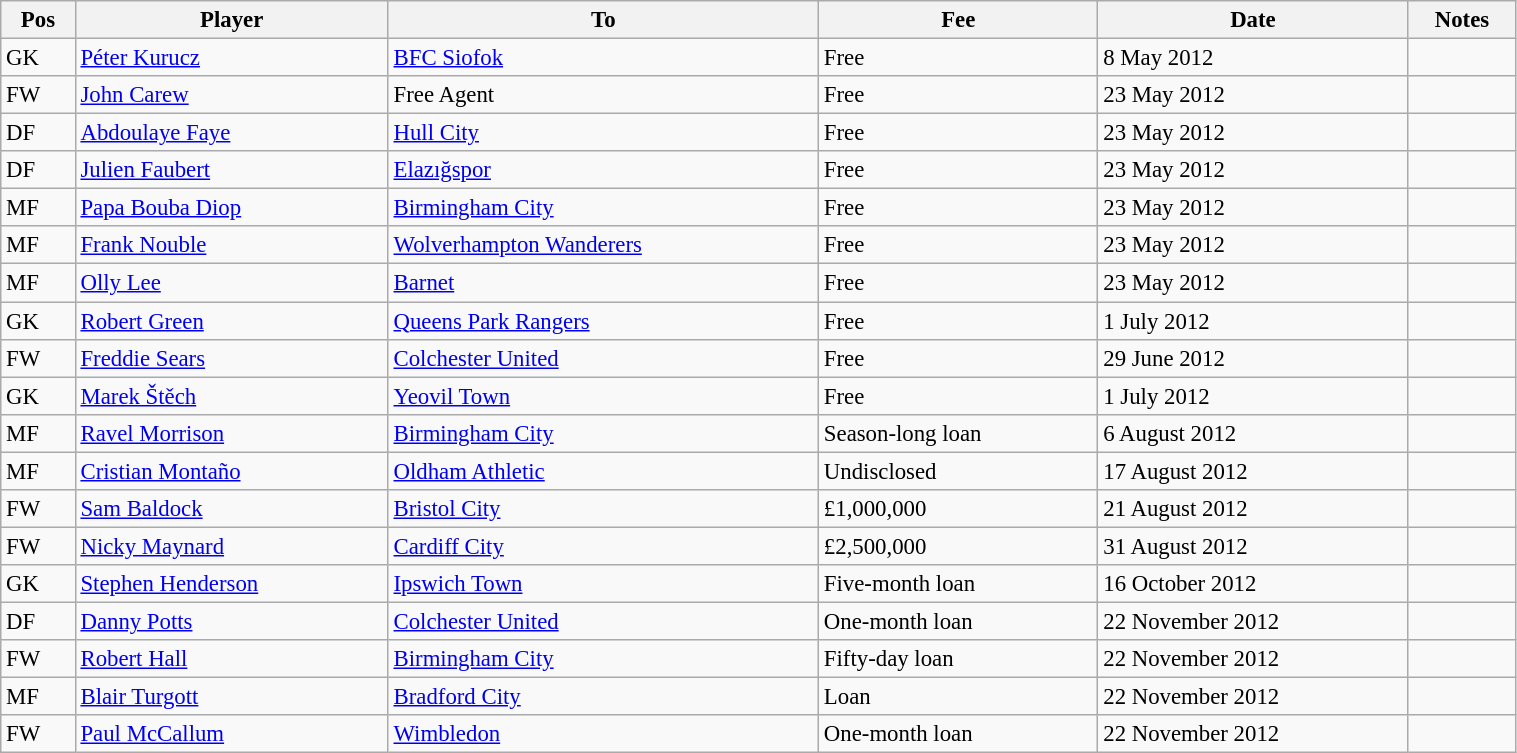<table class="wikitable" style="width:80%; text-align:center; font-size:95%; text-align:left;">
<tr>
<th>Pos</th>
<th>Player</th>
<th>To</th>
<th>Fee</th>
<th>Date</th>
<th>Notes</th>
</tr>
<tr>
<td>GK</td>
<td> <a href='#'>Péter Kurucz</a></td>
<td> <a href='#'>BFC Siofok</a></td>
<td>Free</td>
<td>8 May 2012</td>
<td></td>
</tr>
<tr>
<td>FW</td>
<td> <a href='#'>John Carew</a></td>
<td>Free Agent</td>
<td>Free</td>
<td>23 May 2012</td>
<td></td>
</tr>
<tr>
<td>DF</td>
<td> <a href='#'>Abdoulaye Faye</a></td>
<td> <a href='#'>Hull City</a></td>
<td>Free</td>
<td>23 May 2012</td>
<td></td>
</tr>
<tr>
<td>DF</td>
<td> <a href='#'>Julien Faubert</a></td>
<td> <a href='#'>Elazığspor</a></td>
<td>Free</td>
<td>23 May 2012</td>
<td></td>
</tr>
<tr>
<td>MF</td>
<td> <a href='#'>Papa Bouba Diop</a></td>
<td> <a href='#'>Birmingham City</a></td>
<td>Free</td>
<td>23 May 2012</td>
<td></td>
</tr>
<tr>
<td>MF</td>
<td> <a href='#'>Frank Nouble</a></td>
<td> <a href='#'>Wolverhampton Wanderers</a></td>
<td>Free</td>
<td>23 May 2012</td>
<td></td>
</tr>
<tr>
<td>MF</td>
<td> <a href='#'>Olly Lee</a></td>
<td> <a href='#'>Barnet</a></td>
<td>Free</td>
<td>23 May 2012</td>
<td></td>
</tr>
<tr>
<td>GK</td>
<td> <a href='#'>Robert Green</a></td>
<td> <a href='#'>Queens Park Rangers</a></td>
<td>Free</td>
<td>1 July 2012</td>
<td></td>
</tr>
<tr>
<td>FW</td>
<td> <a href='#'>Freddie Sears</a></td>
<td> <a href='#'>Colchester United</a></td>
<td>Free</td>
<td>29 June 2012</td>
<td></td>
</tr>
<tr>
<td>GK</td>
<td> <a href='#'>Marek Štěch</a></td>
<td> <a href='#'>Yeovil Town</a></td>
<td>Free</td>
<td>1 July 2012</td>
<td></td>
</tr>
<tr>
<td>MF</td>
<td> <a href='#'>Ravel Morrison</a></td>
<td> <a href='#'>Birmingham City</a></td>
<td>Season-long loan</td>
<td>6 August 2012</td>
<td></td>
</tr>
<tr>
<td>MF</td>
<td> <a href='#'>Cristian Montaño</a></td>
<td> <a href='#'>Oldham Athletic</a></td>
<td>Undisclosed</td>
<td>17 August 2012</td>
<td></td>
</tr>
<tr>
<td>FW</td>
<td> <a href='#'>Sam Baldock</a></td>
<td> <a href='#'>Bristol City</a></td>
<td>£1,000,000</td>
<td>21 August 2012</td>
<td></td>
</tr>
<tr>
<td>FW</td>
<td> <a href='#'>Nicky Maynard</a></td>
<td> <a href='#'>Cardiff City</a></td>
<td>£2,500,000</td>
<td>31 August 2012</td>
<td></td>
</tr>
<tr>
<td>GK</td>
<td> <a href='#'>Stephen Henderson</a></td>
<td> <a href='#'>Ipswich Town</a></td>
<td>Five-month loan</td>
<td>16 October 2012</td>
<td></td>
</tr>
<tr>
<td>DF</td>
<td> <a href='#'>Danny Potts</a></td>
<td> <a href='#'>Colchester United</a></td>
<td>One-month loan</td>
<td>22 November 2012</td>
<td></td>
</tr>
<tr>
<td>FW</td>
<td> <a href='#'>Robert Hall</a></td>
<td> <a href='#'>Birmingham City</a></td>
<td>Fifty-day loan</td>
<td>22 November 2012</td>
<td></td>
</tr>
<tr>
<td>MF</td>
<td> <a href='#'>Blair Turgott</a></td>
<td> <a href='#'>Bradford City</a></td>
<td>Loan</td>
<td>22 November 2012</td>
<td></td>
</tr>
<tr>
<td>FW</td>
<td> <a href='#'>Paul McCallum</a></td>
<td> <a href='#'>Wimbledon</a></td>
<td>One-month loan</td>
<td>22 November 2012</td>
<td></td>
</tr>
</table>
